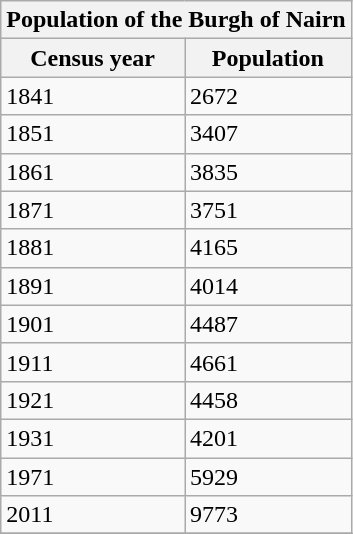<table class="wikitable sortable">
<tr>
<th colspan=4>Population of the Burgh of Nairn</th>
</tr>
<tr>
<th>Census year</th>
<th>Population</th>
</tr>
<tr>
<td>1841</td>
<td>2672</td>
</tr>
<tr>
<td>1851</td>
<td>3407</td>
</tr>
<tr>
<td>1861</td>
<td>3835</td>
</tr>
<tr>
<td>1871</td>
<td>3751</td>
</tr>
<tr>
<td>1881</td>
<td>4165</td>
</tr>
<tr>
<td>1891</td>
<td>4014</td>
</tr>
<tr>
<td>1901</td>
<td>4487</td>
</tr>
<tr>
<td>1911</td>
<td>4661</td>
</tr>
<tr>
<td>1921</td>
<td>4458</td>
</tr>
<tr>
<td>1931</td>
<td>4201</td>
</tr>
<tr>
<td>1971</td>
<td>5929</td>
</tr>
<tr>
<td>2011</td>
<td>9773</td>
</tr>
<tr>
</tr>
</table>
